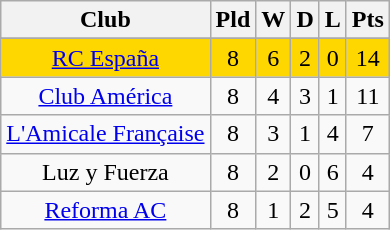<table class="wikitable" style="text-align: center;">
<tr>
<th>Club</th>
<th>Pld</th>
<th>W</th>
<th>D</th>
<th>L</th>
<th>Pts</th>
</tr>
<tr>
</tr>
<tr style="background:gold;">
<td><a href='#'>RC España</a></td>
<td>8</td>
<td>6</td>
<td>2</td>
<td>0</td>
<td>14</td>
</tr>
<tr>
<td><a href='#'>Club América</a></td>
<td>8</td>
<td>4</td>
<td>3</td>
<td>1</td>
<td>11</td>
</tr>
<tr>
<td><a href='#'>L'Amicale Française</a></td>
<td>8</td>
<td>3</td>
<td>1</td>
<td>4</td>
<td>7</td>
</tr>
<tr>
<td>Luz y Fuerza</td>
<td>8</td>
<td>2</td>
<td>0</td>
<td>6</td>
<td>4</td>
</tr>
<tr>
<td><a href='#'>Reforma AC</a></td>
<td>8</td>
<td>1</td>
<td>2</td>
<td>5</td>
<td>4</td>
</tr>
</table>
